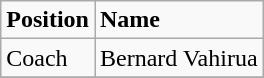<table class="wikitable">
<tr>
<td><strong>Position</strong></td>
<td><strong>Name</strong></td>
</tr>
<tr>
<td>Coach</td>
<td> Bernard Vahirua</td>
</tr>
<tr>
</tr>
</table>
